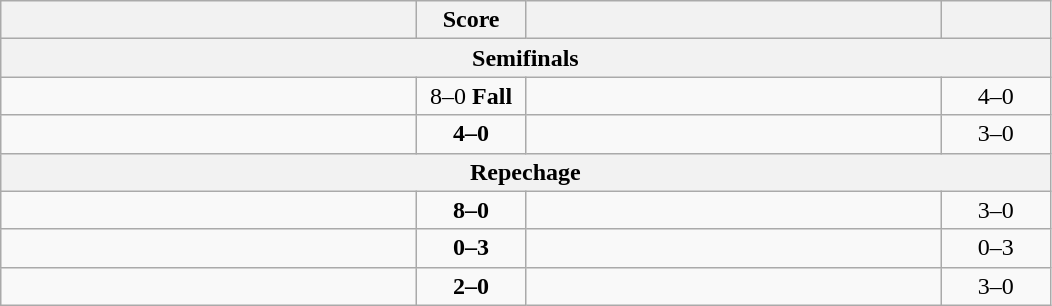<table class="wikitable" style="text-align: left; ">
<tr>
<th align="right" width="270"></th>
<th width="65">Score</th>
<th align="left" width="270"></th>
<th width="65"></th>
</tr>
<tr>
<th colspan=4>Semifinals</th>
</tr>
<tr>
<td><strong></strong></td>
<td align="center">8–0 <strong>Fall</strong></td>
<td></td>
<td align=center>4–0 <strong></strong></td>
</tr>
<tr>
<td><strong></strong></td>
<td align="center"><strong>4–0</strong></td>
<td></td>
<td align=center>3–0 <strong></strong></td>
</tr>
<tr>
<th colspan=4>Repechage</th>
</tr>
<tr>
<td><strong></strong></td>
<td align="center"><strong>8–0</strong></td>
<td></td>
<td align=center>3–0 <strong></strong></td>
</tr>
<tr>
<td></td>
<td align="center"><strong>0–3</strong></td>
<td><strong></strong></td>
<td align=center>0–3 <strong></strong></td>
</tr>
<tr>
<td><strong></strong></td>
<td align="center"><strong>2–0</strong></td>
<td></td>
<td align=center>3–0 <strong></strong></td>
</tr>
</table>
